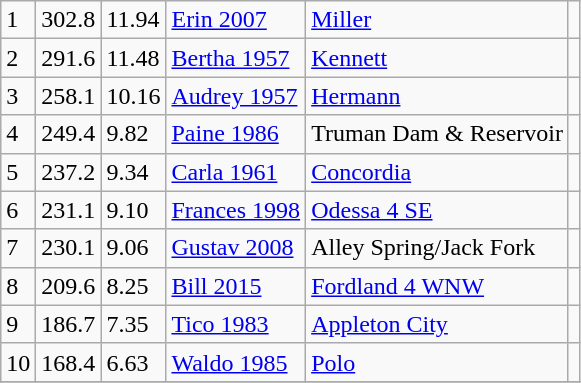<table class="wikitable">
<tr>
<td>1</td>
<td>302.8</td>
<td>11.94</td>
<td><a href='#'>Erin 2007</a></td>
<td><a href='#'>Miller</a></td>
<td></td>
</tr>
<tr>
<td>2</td>
<td>291.6</td>
<td>11.48</td>
<td><a href='#'>Bertha 1957</a></td>
<td><a href='#'>Kennett</a></td>
<td></td>
</tr>
<tr>
<td>3</td>
<td>258.1</td>
<td>10.16</td>
<td><a href='#'>Audrey 1957</a></td>
<td><a href='#'>Hermann</a></td>
<td></td>
</tr>
<tr>
<td>4</td>
<td>249.4</td>
<td>9.82</td>
<td><a href='#'>Paine 1986</a></td>
<td>Truman Dam & Reservoir</td>
<td></td>
</tr>
<tr>
<td>5</td>
<td>237.2</td>
<td>9.34</td>
<td><a href='#'>Carla 1961</a></td>
<td><a href='#'>Concordia</a></td>
<td></td>
</tr>
<tr>
<td>6</td>
<td>231.1</td>
<td>9.10</td>
<td><a href='#'>Frances 1998</a></td>
<td><a href='#'>Odessa 4 SE</a></td>
<td></td>
</tr>
<tr>
<td>7</td>
<td>230.1</td>
<td>9.06</td>
<td><a href='#'>Gustav 2008</a></td>
<td>Alley Spring/Jack Fork</td>
<td></td>
</tr>
<tr>
<td>8</td>
<td>209.6</td>
<td>8.25</td>
<td><a href='#'>Bill 2015</a></td>
<td><a href='#'>Fordland 4 WNW</a></td>
<td></td>
</tr>
<tr>
<td>9</td>
<td>186.7</td>
<td>7.35</td>
<td><a href='#'>Tico 1983</a></td>
<td><a href='#'>Appleton City</a></td>
<td></td>
</tr>
<tr>
<td>10</td>
<td>168.4</td>
<td>6.63</td>
<td><a href='#'>Waldo 1985</a></td>
<td><a href='#'>Polo</a></td>
<td></td>
</tr>
<tr>
</tr>
</table>
